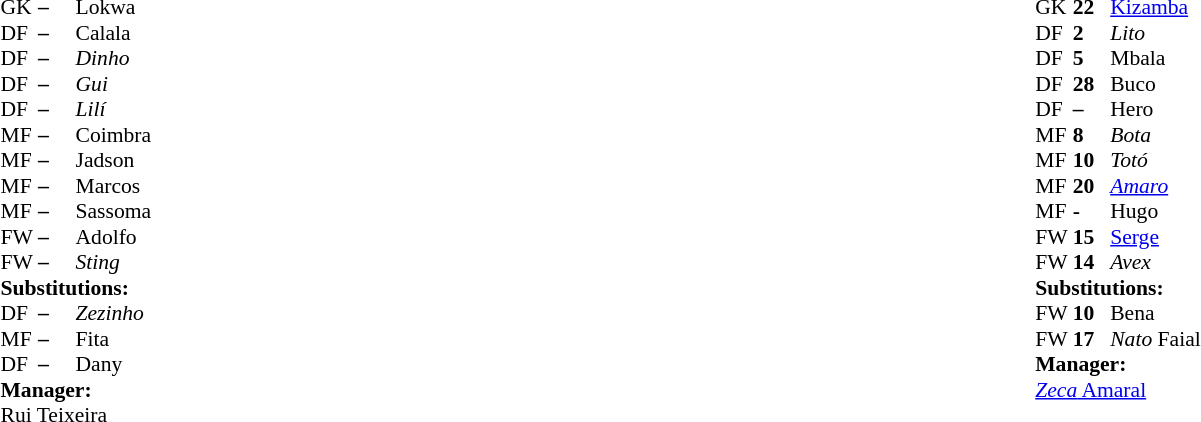<table width="100%">
<tr>
<td valign="top" width="40%"><br><table style="font-size:90%;" cellspacing="0" cellpadding="0" align="center">
<tr>
<th width=25></th>
<th width=25></th>
</tr>
<tr>
<td>GK</td>
<td><strong>–</strong></td>
<td> Lokwa</td>
<td></td>
</tr>
<tr>
<td>DF</td>
<td><strong>–</strong></td>
<td> Calala</td>
</tr>
<tr>
<td>DF</td>
<td><strong>–</strong></td>
<td> <em>Dinho</em></td>
<td></td>
</tr>
<tr>
<td>DF</td>
<td><strong>–</strong></td>
<td> <em>Gui</em></td>
<td></td>
</tr>
<tr>
<td>DF</td>
<td><strong>–</strong></td>
<td> <em>Lilí</em></td>
<td></td>
</tr>
<tr>
<td>MF</td>
<td><strong>–</strong></td>
<td> Coimbra</td>
</tr>
<tr>
<td>MF</td>
<td><strong>–</strong></td>
<td> Jadson</td>
<td></td>
<td></td>
</tr>
<tr>
<td>MF</td>
<td><strong>–</strong></td>
<td> Marcos</td>
</tr>
<tr>
<td>MF</td>
<td><strong>–</strong></td>
<td> Sassoma</td>
</tr>
<tr>
<td>FW</td>
<td><strong>–</strong></td>
<td> Adolfo</td>
<td></td>
<td></td>
</tr>
<tr>
<td>FW</td>
<td><strong>–</strong></td>
<td> <em>Sting</em></td>
<td></td>
<td></td>
</tr>
<tr>
<td colspan=3><strong>Substitutions:</strong></td>
</tr>
<tr>
<td>DF</td>
<td><strong>–</strong></td>
<td> <em>Zezinho</em></td>
<td></td>
<td></td>
</tr>
<tr>
<td>MF</td>
<td><strong>–</strong></td>
<td> Fita</td>
<td></td>
<td></td>
</tr>
<tr>
<td>DF</td>
<td><strong>–</strong></td>
<td> Dany</td>
<td></td>
<td></td>
</tr>
<tr>
<td colspan=3><strong>Manager:</strong></td>
</tr>
<tr>
<td colspan=3> Rui Teixeira</td>
</tr>
</table>
</td>
<td valign="top"></td>
<td valign="top" width="50%"><br><table style="font-size:90%;" cellspacing="0" cellpadding="0" align="center">
<tr>
<th width=25></th>
<th width=25></th>
</tr>
<tr>
<td>GK</td>
<td><strong>22</strong></td>
<td> <a href='#'>Kizamba</a></td>
<td></td>
</tr>
<tr>
<td>DF</td>
<td><strong>2</strong></td>
<td> <em>Lito</em></td>
</tr>
<tr>
<td>DF</td>
<td><strong>5</strong></td>
<td> Mbala</td>
</tr>
<tr>
<td>DF</td>
<td><strong>28</strong></td>
<td> Buco</td>
</tr>
<tr>
<td>DF</td>
<td><strong>–</strong></td>
<td> Hero</td>
<td></td>
<td></td>
</tr>
<tr>
<td>MF</td>
<td><strong>8</strong></td>
<td> <em>Bota</em></td>
<td></td>
<td></td>
</tr>
<tr>
<td>MF</td>
<td><strong>10</strong></td>
<td> <em>Totó</em></td>
</tr>
<tr>
<td>MF</td>
<td><strong>20</strong></td>
<td> <em><a href='#'>Amaro</a></em></td>
</tr>
<tr>
<td>MF</td>
<td><strong>-</strong></td>
<td> Hugo</td>
</tr>
<tr>
<td>FW</td>
<td><strong>15</strong></td>
<td> <a href='#'>Serge</a></td>
<td></td>
</tr>
<tr>
<td>FW</td>
<td><strong>14</strong></td>
<td> <em>Avex</em></td>
</tr>
<tr>
<td colspan=3><strong>Substitutions:</strong></td>
</tr>
<tr>
<td>FW</td>
<td><strong>10</strong></td>
<td> Bena</td>
<td></td>
<td></td>
</tr>
<tr>
<td>FW</td>
<td><strong>17</strong></td>
<td> <em>Nato</em> Faial</td>
<td></td>
<td></td>
</tr>
<tr>
<td colspan=3><strong>Manager:</strong></td>
</tr>
<tr>
<td colspan=3> <a href='#'><em>Zeca</em> Amaral</a></td>
</tr>
</table>
</td>
</tr>
</table>
